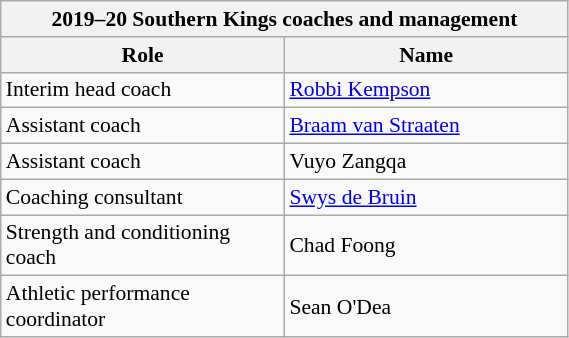<table class="wikitable sortable" style="text-align:left; font-size:90%; width:30%">
<tr>
<th colspan=100%>2019–20 Southern Kings coaches and management</th>
</tr>
<tr>
<th style="width:50%;">Role</th>
<th style="width:50%;">Name</th>
</tr>
<tr>
<td>Interim head coach</td>
<td><a href='#'>Robbi Kempson</a></td>
</tr>
<tr>
<td>Assistant coach</td>
<td><a href='#'>Braam van Straaten</a></td>
</tr>
<tr>
<td>Assistant coach</td>
<td>Vuyo Zangqa</td>
</tr>
<tr>
<td>Coaching consultant</td>
<td><a href='#'>Swys de Bruin</a></td>
</tr>
<tr>
<td>Strength and conditioning coach</td>
<td>Chad Foong</td>
</tr>
<tr>
<td>Athletic performance coordinator</td>
<td>Sean O'Dea</td>
</tr>
</table>
